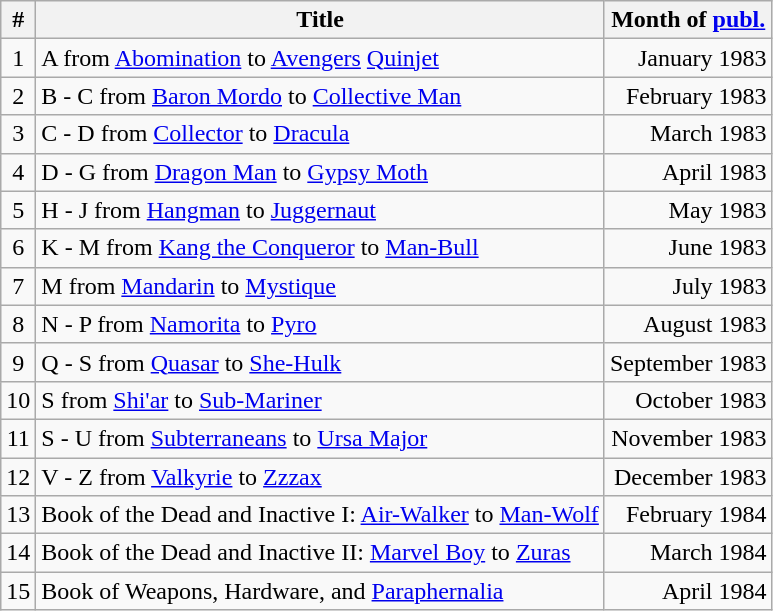<table class="wikitable">
<tr>
<th>#</th>
<th>Title</th>
<th>Month of <a href='#'>publ.</a></th>
</tr>
<tr align="center">
<td>1</td>
<td align="left">A from <a href='#'>Abomination</a> to <a href='#'>Avengers</a> <a href='#'>Quinjet</a></td>
<td align="right">January 1983</td>
</tr>
<tr align="center">
<td>2</td>
<td align="left">B - C from <a href='#'>Baron Mordo</a> to <a href='#'>Collective Man</a></td>
<td align="right">February 1983</td>
</tr>
<tr align="center">
<td>3</td>
<td align="left">C - D from <a href='#'>Collector</a> to <a href='#'>Dracula</a></td>
<td align="right">March 1983</td>
</tr>
<tr align="center">
<td>4</td>
<td align="left">D - G from <a href='#'>Dragon Man</a> to <a href='#'>Gypsy Moth</a></td>
<td align="right">April 1983</td>
</tr>
<tr align="center">
<td>5</td>
<td align="left">H - J from <a href='#'>Hangman</a> to <a href='#'>Juggernaut</a></td>
<td align="right">May 1983</td>
</tr>
<tr align="center">
<td>6</td>
<td align="left">K - M from <a href='#'>Kang the Conqueror</a> to <a href='#'>Man-Bull</a></td>
<td align="right">June 1983</td>
</tr>
<tr align="center">
<td>7</td>
<td align="left">M from <a href='#'>Mandarin</a> to <a href='#'>Mystique</a></td>
<td align="right">July 1983</td>
</tr>
<tr align="center">
<td>8</td>
<td align="left">N - P from <a href='#'>Namorita</a> to <a href='#'>Pyro</a></td>
<td align="right">August 1983</td>
</tr>
<tr align="center">
<td>9</td>
<td align="left">Q - S from <a href='#'>Quasar</a> to <a href='#'>She-Hulk</a></td>
<td align="right">September 1983</td>
</tr>
<tr align="center">
<td>10</td>
<td align="left">S from <a href='#'>Shi'ar</a> to <a href='#'>Sub-Mariner</a></td>
<td align="right">October 1983</td>
</tr>
<tr align="center">
<td>11</td>
<td align="left">S - U from <a href='#'>Subterraneans</a> to <a href='#'>Ursa Major</a></td>
<td align="right">November 1983</td>
</tr>
<tr align="center">
<td>12</td>
<td align="left">V - Z from <a href='#'>Valkyrie</a> to <a href='#'>Zzzax</a></td>
<td align="right">December 1983</td>
</tr>
<tr align="center">
<td>13</td>
<td align="left">Book of the Dead and Inactive I: <a href='#'>Air-Walker</a> to <a href='#'>Man-Wolf</a></td>
<td align="right">February 1984</td>
</tr>
<tr align="center">
<td>14</td>
<td align="left">Book of the Dead and Inactive II: <a href='#'>Marvel Boy</a> to <a href='#'>Zuras</a></td>
<td align="right">March 1984</td>
</tr>
<tr align="center">
<td>15</td>
<td align="left">Book of Weapons, Hardware, and <a href='#'>Paraphernalia</a></td>
<td align="right">April  1984</td>
</tr>
</table>
